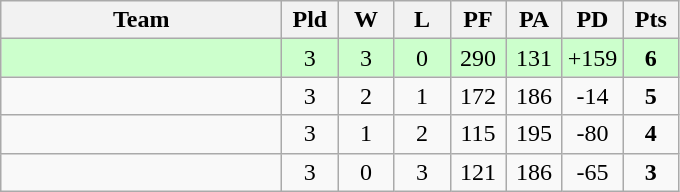<table class=wikitable style="text-align:center">
<tr>
<th width=180>Team</th>
<th width=30>Pld</th>
<th width=30>W</th>
<th width=30>L</th>
<th width=30>PF</th>
<th width=30>PA</th>
<th width=30>PD</th>
<th width=30>Pts</th>
</tr>
<tr align=center bgcolor="#ccffcc">
<td align=left></td>
<td>3</td>
<td>3</td>
<td>0</td>
<td>290</td>
<td>131</td>
<td>+159</td>
<td><strong>6</strong></td>
</tr>
<tr align=center bgcolor=>
<td align=left></td>
<td>3</td>
<td>2</td>
<td>1</td>
<td>172</td>
<td>186</td>
<td>-14</td>
<td><strong>5</strong></td>
</tr>
<tr align=center bgcolor=>
<td align=left></td>
<td>3</td>
<td>1</td>
<td>2</td>
<td>115</td>
<td>195</td>
<td>-80</td>
<td><strong>4</strong></td>
</tr>
<tr align=center bgcolor=>
<td align=left></td>
<td>3</td>
<td>0</td>
<td>3</td>
<td>121</td>
<td>186</td>
<td>-65</td>
<td><strong>3</strong></td>
</tr>
</table>
